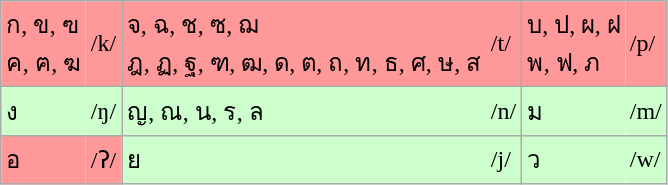<table class="wikitable">
<tr>
<td style="border-right: none; background: #f99">ก, ข, ฃ<br>ค, ฅ, ฆ</td>
<td style="border-left: none; background: #f99">/k/</td>
<td style="border-right: none; background: #f99">จ, ฉ, ช, ซ, ฌ<br>ฎ, ฏ, ฐ, ฑ, ฒ,
ด, ต, ถ, ท, ธ,
ศ, ษ, ส</td>
<td style="border-left: none; background: #f99">/t/</td>
<td style="border-right: none; background: #f99">บ, ป, ผ, ฝ<br>พ, ฟ, ภ</td>
<td style="border-left: none; background: #f99">/p/</td>
</tr>
<tr>
<td style="border-right: none; background: #cfc">ง</td>
<td style="border-left: none; background: #cfc">/ŋ/</td>
<td style="border-right: none; background: #cfc">ญ, ณ, น, ร, ล</td>
<td style="border-left: none; background: #cfc">/n/</td>
<td style="border-right: none; background: #cfc">ม</td>
<td style="border-left: none; background: #cfc">/m/</td>
</tr>
<tr>
<td style="border-right: none; background: #f99">อ</td>
<td style="border-left: none; background: #f99">/ʔ/</td>
<td style="border-right: none; background: #cfc">ย</td>
<td style="border-left: none; background: #cfc">/j/</td>
<td style="border-right: none; background: #cfc">ว</td>
<td style="border-left: none; background: #cfc">/w/</td>
</tr>
</table>
